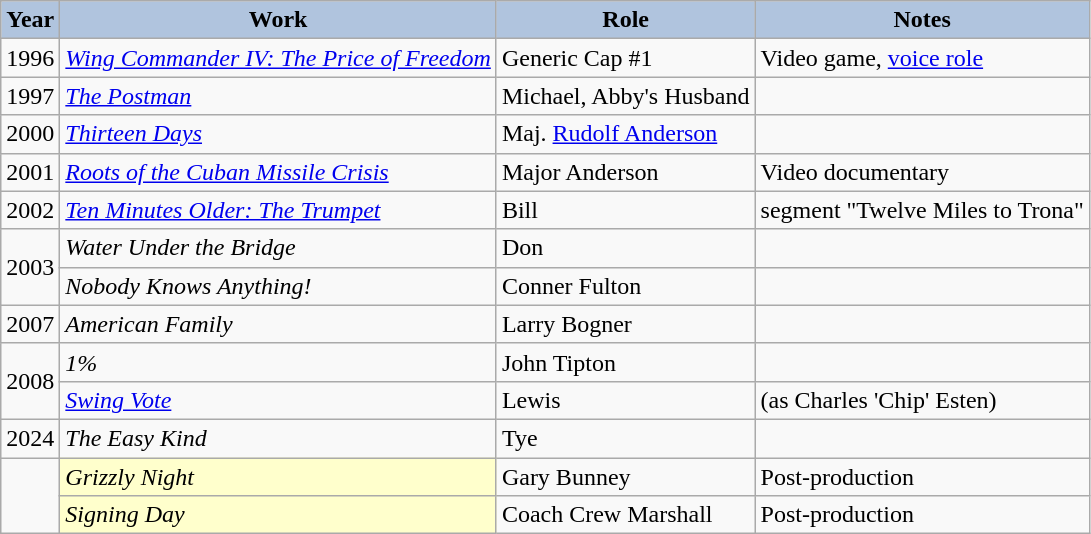<table class="wikitable sortable">
<tr>
<th style="background:#B0C4DE">Year</th>
<th style="background:#B0C4DE">Work</th>
<th style="background:#B0C4DE">Role</th>
<th style="background:#B0C4DE">Notes</th>
</tr>
<tr>
<td>1996</td>
<td><em><a href='#'>Wing Commander IV: The Price of Freedom</a></em></td>
<td>Generic Cap #1</td>
<td>Video game, <a href='#'>voice role</a></td>
</tr>
<tr>
<td>1997</td>
<td><em><a href='#'>The Postman</a></em></td>
<td>Michael, Abby's Husband</td>
<td></td>
</tr>
<tr>
<td>2000</td>
<td><em><a href='#'>Thirteen Days</a></em></td>
<td>Maj. <a href='#'>Rudolf Anderson</a></td>
<td></td>
</tr>
<tr>
<td>2001</td>
<td><em><a href='#'>Roots of the Cuban Missile Crisis</a></em></td>
<td>Major Anderson</td>
<td>Video documentary</td>
</tr>
<tr>
<td>2002</td>
<td><em><a href='#'>Ten Minutes Older: The Trumpet</a></em></td>
<td>Bill</td>
<td>segment "Twelve Miles to Trona"</td>
</tr>
<tr>
<td rowspan="2">2003</td>
<td><em>Water Under the Bridge</em></td>
<td>Don</td>
<td></td>
</tr>
<tr>
<td><em>Nobody Knows Anything!</em></td>
<td>Conner Fulton</td>
<td></td>
</tr>
<tr>
<td>2007</td>
<td><em>American Family</em></td>
<td>Larry Bogner</td>
<td></td>
</tr>
<tr>
<td rowspan="2">2008</td>
<td><em>1%</em></td>
<td>John Tipton</td>
<td></td>
</tr>
<tr>
<td><em><a href='#'>Swing Vote</a></em></td>
<td>Lewis</td>
<td>(as Charles 'Chip' Esten)</td>
</tr>
<tr>
<td rowspan="1">2024</td>
<td><em>The Easy Kind</em></td>
<td>Tye</td>
<td></td>
</tr>
<tr>
<td rowspan="2"></td>
<td style="background:#FFFFCC;"><em>Grizzly Night</em> </td>
<td>Gary Bunney</td>
<td>Post-production</td>
</tr>
<tr>
<td style="background:#FFFFCC;"><em>Signing Day</em> </td>
<td>Coach Crew Marshall</td>
<td>Post-production</td>
</tr>
</table>
